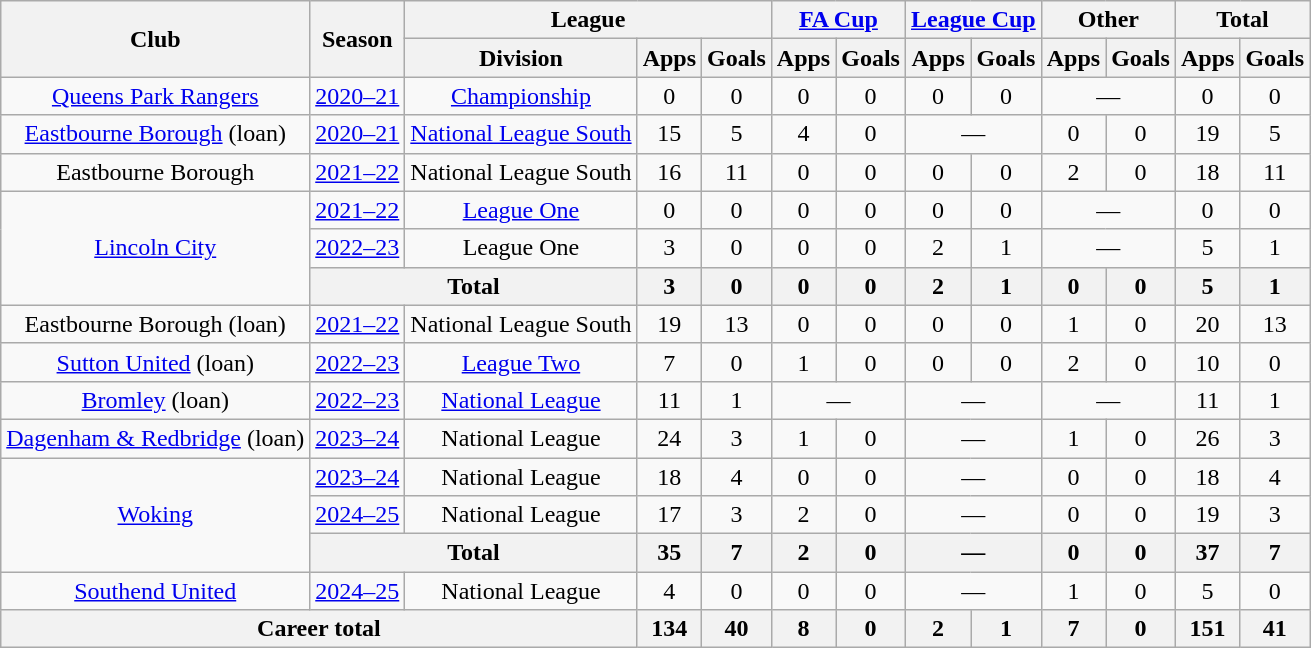<table class=wikitable style="text-align:center">
<tr>
<th rowspan=2>Club</th>
<th rowspan=2>Season</th>
<th colspan=3>League</th>
<th colspan=2><a href='#'>FA Cup</a></th>
<th colspan=2><a href='#'>League Cup</a></th>
<th colspan=2>Other</th>
<th colspan=2>Total</th>
</tr>
<tr>
<th>Division</th>
<th>Apps</th>
<th>Goals</th>
<th>Apps</th>
<th>Goals</th>
<th>Apps</th>
<th>Goals</th>
<th>Apps</th>
<th>Goals</th>
<th>Apps</th>
<th>Goals</th>
</tr>
<tr>
<td><a href='#'>Queens Park Rangers</a></td>
<td><a href='#'>2020–21</a></td>
<td><a href='#'>Championship</a></td>
<td>0</td>
<td>0</td>
<td>0</td>
<td>0</td>
<td>0</td>
<td>0</td>
<td colspan="2">—</td>
<td>0</td>
<td>0</td>
</tr>
<tr>
<td><a href='#'>Eastbourne Borough</a> (loan)</td>
<td><a href='#'>2020–21</a></td>
<td><a href='#'>National League South</a></td>
<td>15</td>
<td>5</td>
<td>4</td>
<td>0</td>
<td colspan="2">—</td>
<td>0</td>
<td>0</td>
<td>19</td>
<td>5</td>
</tr>
<tr>
<td>Eastbourne Borough</td>
<td><a href='#'>2021–22</a></td>
<td>National League South</td>
<td>16</td>
<td>11</td>
<td>0</td>
<td>0</td>
<td>0</td>
<td>0</td>
<td>2</td>
<td>0</td>
<td>18</td>
<td>11</td>
</tr>
<tr>
<td rowspan=3><a href='#'>Lincoln City</a></td>
<td><a href='#'>2021–22</a></td>
<td><a href='#'>League One</a></td>
<td>0</td>
<td>0</td>
<td>0</td>
<td>0</td>
<td>0</td>
<td>0</td>
<td colspan="2">—</td>
<td>0</td>
<td>0</td>
</tr>
<tr>
<td><a href='#'>2022–23</a></td>
<td>League One</td>
<td>3</td>
<td>0</td>
<td>0</td>
<td>0</td>
<td>2</td>
<td>1</td>
<td colspan="2">—</td>
<td>5</td>
<td>1</td>
</tr>
<tr>
<th colspan=2>Total</th>
<th>3</th>
<th>0</th>
<th>0</th>
<th>0</th>
<th>2</th>
<th>1</th>
<th>0</th>
<th>0</th>
<th>5</th>
<th>1</th>
</tr>
<tr>
<td>Eastbourne Borough (loan)</td>
<td><a href='#'>2021–22</a></td>
<td>National League South</td>
<td>19</td>
<td>13</td>
<td>0</td>
<td>0</td>
<td>0</td>
<td>0</td>
<td>1</td>
<td>0</td>
<td>20</td>
<td>13</td>
</tr>
<tr>
<td><a href='#'>Sutton United</a> (loan)</td>
<td><a href='#'>2022–23</a></td>
<td><a href='#'>League Two</a></td>
<td>7</td>
<td>0</td>
<td>1</td>
<td>0</td>
<td>0</td>
<td>0</td>
<td>2</td>
<td>0</td>
<td>10</td>
<td>0</td>
</tr>
<tr>
<td><a href='#'>Bromley</a> (loan)</td>
<td><a href='#'>2022–23</a></td>
<td><a href='#'>National League</a></td>
<td>11</td>
<td>1</td>
<td colspan="2">—</td>
<td colspan="2">—</td>
<td colspan="2">—</td>
<td>11</td>
<td>1</td>
</tr>
<tr>
<td><a href='#'>Dagenham & Redbridge</a> (loan)</td>
<td><a href='#'>2023–24</a></td>
<td>National League</td>
<td>24</td>
<td>3</td>
<td>1</td>
<td>0</td>
<td colspan="2">—</td>
<td>1</td>
<td>0</td>
<td>26</td>
<td>3</td>
</tr>
<tr>
<td rowspan=3><a href='#'>Woking</a></td>
<td><a href='#'>2023–24</a></td>
<td>National League</td>
<td>18</td>
<td>4</td>
<td>0</td>
<td>0</td>
<td colspan="2">—</td>
<td>0</td>
<td>0</td>
<td>18</td>
<td>4</td>
</tr>
<tr>
<td><a href='#'>2024–25</a></td>
<td>National League</td>
<td>17</td>
<td>3</td>
<td>2</td>
<td>0</td>
<td colspan="2">—</td>
<td>0</td>
<td>0</td>
<td>19</td>
<td>3</td>
</tr>
<tr>
<th colspan=2>Total</th>
<th>35</th>
<th>7</th>
<th>2</th>
<th>0</th>
<th colspan="2">—</th>
<th>0</th>
<th>0</th>
<th>37</th>
<th>7</th>
</tr>
<tr>
<td><a href='#'>Southend United</a></td>
<td><a href='#'>2024–25</a></td>
<td>National League</td>
<td>4</td>
<td>0</td>
<td>0</td>
<td>0</td>
<td colspan="2">—</td>
<td>1</td>
<td>0</td>
<td>5</td>
<td>0</td>
</tr>
<tr>
<th colspan=3>Career total</th>
<th>134</th>
<th>40</th>
<th>8</th>
<th>0</th>
<th>2</th>
<th>1</th>
<th>7</th>
<th>0</th>
<th>151</th>
<th>41</th>
</tr>
</table>
